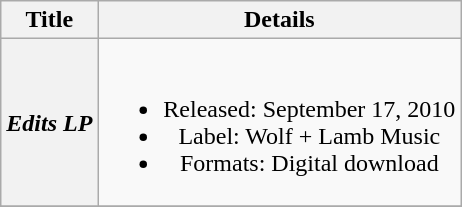<table class="wikitable plainrowheaders" style="text-align:center;">
<tr>
<th>Title</th>
<th>Details</th>
</tr>
<tr>
<th scope="row"><em>Edits LP</em></th>
<td><br><ul><li>Released: September 17, 2010</li><li>Label: Wolf + Lamb Music</li><li>Formats: Digital download</li></ul></td>
</tr>
<tr>
</tr>
</table>
